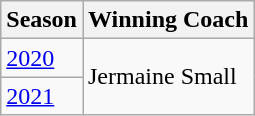<table class="wikitable">
<tr>
<th>Season</th>
<th>Winning Coach</th>
</tr>
<tr>
<td><a href='#'>2020</a></td>
<td rowspan="2">Jermaine Small</td>
</tr>
<tr>
<td><a href='#'>2021</a></td>
</tr>
</table>
